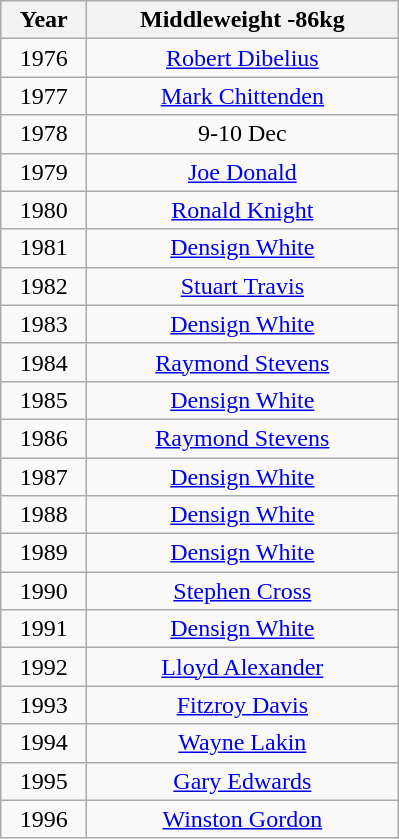<table class="wikitable" style="text-align:center">
<tr>
<th width=50>Year</th>
<th width=200>Middleweight -86kg</th>
</tr>
<tr>
<td>1976</td>
<td><a href='#'>Robert Dibelius</a></td>
</tr>
<tr>
<td>1977</td>
<td><a href='#'>Mark Chittenden</a></td>
</tr>
<tr>
<td>1978</td>
<td>9-10 Dec</td>
</tr>
<tr>
<td>1979</td>
<td><a href='#'>Joe Donald</a></td>
</tr>
<tr>
<td>1980</td>
<td><a href='#'>Ronald Knight</a></td>
</tr>
<tr>
<td>1981</td>
<td><a href='#'>Densign White</a></td>
</tr>
<tr>
<td>1982</td>
<td><a href='#'>Stuart Travis</a></td>
</tr>
<tr>
<td>1983</td>
<td><a href='#'>Densign White</a></td>
</tr>
<tr>
<td>1984</td>
<td><a href='#'>Raymond Stevens</a></td>
</tr>
<tr>
<td>1985</td>
<td><a href='#'>Densign White</a></td>
</tr>
<tr>
<td>1986</td>
<td><a href='#'>Raymond Stevens</a></td>
</tr>
<tr>
<td>1987</td>
<td><a href='#'>Densign White</a></td>
</tr>
<tr>
<td>1988</td>
<td><a href='#'>Densign White</a></td>
</tr>
<tr>
<td>1989</td>
<td><a href='#'>Densign White</a></td>
</tr>
<tr>
<td>1990</td>
<td><a href='#'>Stephen Cross</a></td>
</tr>
<tr>
<td>1991</td>
<td><a href='#'>Densign White</a></td>
</tr>
<tr>
<td>1992</td>
<td><a href='#'>Lloyd Alexander</a></td>
</tr>
<tr>
<td>1993</td>
<td><a href='#'>Fitzroy Davis</a></td>
</tr>
<tr>
<td>1994</td>
<td><a href='#'>Wayne Lakin</a></td>
</tr>
<tr>
<td>1995</td>
<td><a href='#'>Gary Edwards</a></td>
</tr>
<tr>
<td>1996</td>
<td><a href='#'>Winston Gordon</a></td>
</tr>
</table>
